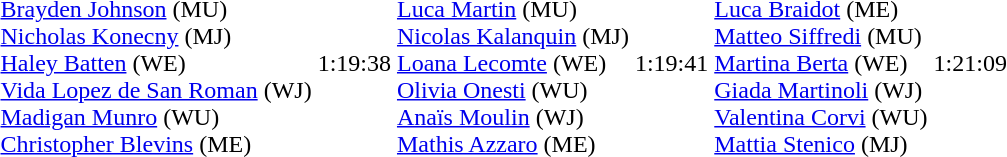<table>
<tr>
<td></td>
<td><br><a href='#'>Brayden Johnson</a> (MU)<br><a href='#'>Nicholas Konecny</a> (MJ)<br><a href='#'>Haley Batten</a> (WE)<br><a href='#'>Vida Lopez de San Roman</a> (WJ)<br><a href='#'>Madigan Munro</a> (WU)<br><a href='#'>Christopher Blevins</a> (ME)</td>
<td>1:19:38</td>
<td><br><a href='#'>Luca Martin</a> (MU)<br><a href='#'>Nicolas Kalanquin</a> (MJ)<br><a href='#'>Loana Lecomte</a> (WE)<br><a href='#'>Olivia Onesti</a> (WU)<br><a href='#'>Anaïs Moulin</a> (WJ)<br><a href='#'>Mathis Azzaro</a> (ME)</td>
<td>1:19:41</td>
<td><br><a href='#'>Luca Braidot</a> (ME)<br><a href='#'>Matteo Siffredi</a> (MU)<br><a href='#'>Martina Berta</a> (WE)<br><a href='#'>Giada Martinoli</a> (WJ)<br><a href='#'>Valentina Corvi</a> (WU)<br><a href='#'>Mattia Stenico</a> (MJ)</td>
<td>1:21:09</td>
</tr>
</table>
